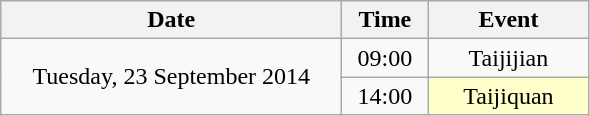<table class = "wikitable" style="text-align:center;">
<tr>
<th width=220>Date</th>
<th width=50>Time</th>
<th width=100>Event</th>
</tr>
<tr>
<td rowspan=2>Tuesday, 23 September 2014</td>
<td>09:00</td>
<td>Taijijian</td>
</tr>
<tr>
<td>14:00</td>
<td bgcolor=ffffcc>Taijiquan</td>
</tr>
</table>
